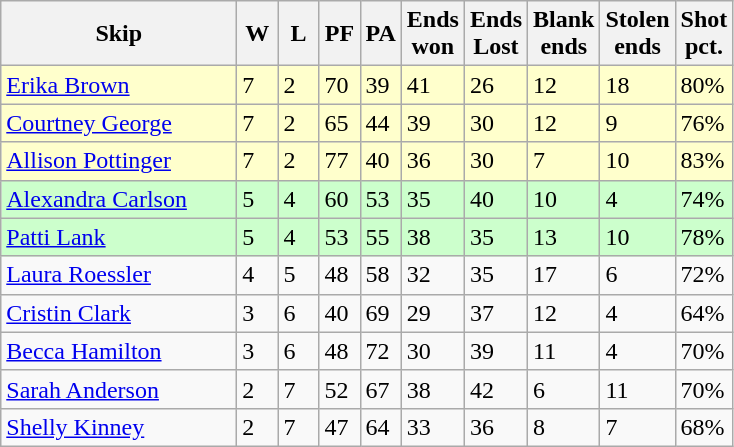<table class=wikitable>
<tr>
<th width=150>Skip</th>
<th width=20>W</th>
<th width=20>L</th>
<th width=20>PF</th>
<th width=20>PA</th>
<th width=20>Ends <br> won</th>
<th width=20>Ends <br> Lost</th>
<th width=20>Blank <br> ends</th>
<th width=20>Stolen <br> ends</th>
<th width=20>Shot <br> pct.</th>
</tr>
<tr bgcolor=#ffffcc>
<td> <a href='#'>Erika Brown</a></td>
<td>7</td>
<td>2</td>
<td>70</td>
<td>39</td>
<td>41</td>
<td>26</td>
<td>12</td>
<td>18</td>
<td>80%</td>
</tr>
<tr bgcolor=#ffffcc>
<td> <a href='#'>Courtney George</a></td>
<td>7</td>
<td>2</td>
<td>65</td>
<td>44</td>
<td>39</td>
<td>30</td>
<td>12</td>
<td>9</td>
<td>76%</td>
</tr>
<tr bgcolor=#ffffcc>
<td> <a href='#'>Allison Pottinger</a></td>
<td>7</td>
<td>2</td>
<td>77</td>
<td>40</td>
<td>36</td>
<td>30</td>
<td>7</td>
<td>10</td>
<td>83%</td>
</tr>
<tr bgcolor=#ccffcc>
<td> <a href='#'>Alexandra Carlson</a></td>
<td>5</td>
<td>4</td>
<td>60</td>
<td>53</td>
<td>35</td>
<td>40</td>
<td>10</td>
<td>4</td>
<td>74%</td>
</tr>
<tr bgcolor=#ccffcc>
<td> <a href='#'>Patti Lank</a></td>
<td>5</td>
<td>4</td>
<td>53</td>
<td>55</td>
<td>38</td>
<td>35</td>
<td>13</td>
<td>10</td>
<td>78%</td>
</tr>
<tr>
<td> <a href='#'>Laura Roessler</a></td>
<td>4</td>
<td>5</td>
<td>48</td>
<td>58</td>
<td>32</td>
<td>35</td>
<td>17</td>
<td>6</td>
<td>72%</td>
</tr>
<tr>
<td> <a href='#'>Cristin Clark</a></td>
<td>3</td>
<td>6</td>
<td>40</td>
<td>69</td>
<td>29</td>
<td>37</td>
<td>12</td>
<td>4</td>
<td>64%</td>
</tr>
<tr>
<td> <a href='#'>Becca Hamilton</a></td>
<td>3</td>
<td>6</td>
<td>48</td>
<td>72</td>
<td>30</td>
<td>39</td>
<td>11</td>
<td>4</td>
<td>70%</td>
</tr>
<tr>
<td> <a href='#'>Sarah Anderson</a></td>
<td>2</td>
<td>7</td>
<td>52</td>
<td>67</td>
<td>38</td>
<td>42</td>
<td>6</td>
<td>11</td>
<td>70%</td>
</tr>
<tr>
<td> <a href='#'>Shelly Kinney</a></td>
<td>2</td>
<td>7</td>
<td>47</td>
<td>64</td>
<td>33</td>
<td>36</td>
<td>8</td>
<td>7</td>
<td>68%</td>
</tr>
</table>
